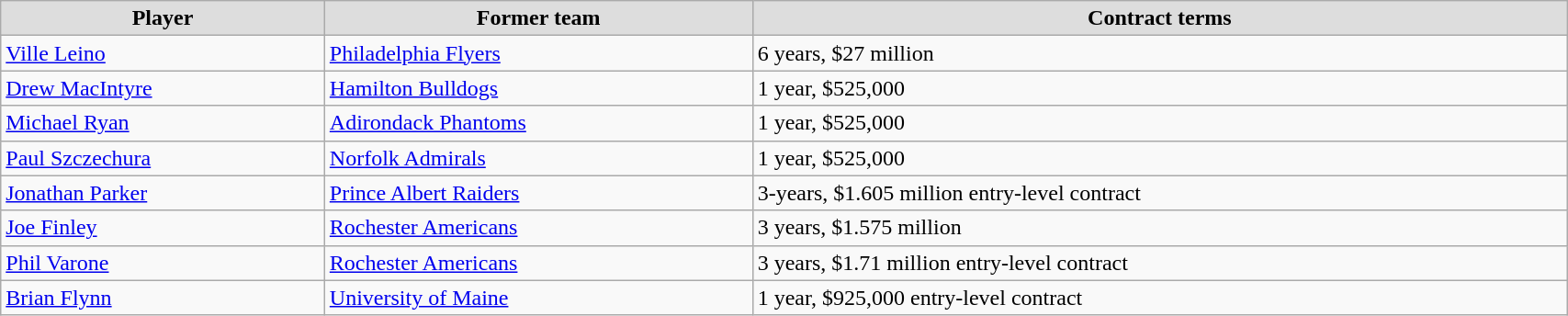<table class="wikitable" width=90%>
<tr align="center" bgcolor="#dddddd">
<td><strong>Player</strong></td>
<td><strong>Former team</strong></td>
<td><strong>Contract terms</strong></td>
</tr>
<tr>
<td><a href='#'>Ville Leino</a></td>
<td><a href='#'>Philadelphia Flyers</a></td>
<td>6 years, $27 million</td>
</tr>
<tr>
<td><a href='#'>Drew MacIntyre</a></td>
<td><a href='#'>Hamilton Bulldogs</a></td>
<td>1 year, $525,000</td>
</tr>
<tr>
<td><a href='#'>Michael Ryan</a></td>
<td><a href='#'>Adirondack Phantoms</a></td>
<td>1 year, $525,000</td>
</tr>
<tr>
<td><a href='#'>Paul Szczechura</a></td>
<td><a href='#'>Norfolk Admirals</a></td>
<td>1 year, $525,000</td>
</tr>
<tr>
<td><a href='#'>Jonathan Parker</a></td>
<td><a href='#'>Prince Albert Raiders</a></td>
<td>3-years, $1.605 million entry-level contract</td>
</tr>
<tr>
<td><a href='#'>Joe Finley</a></td>
<td><a href='#'>Rochester Americans</a></td>
<td>3 years, $1.575 million</td>
</tr>
<tr>
<td><a href='#'>Phil Varone</a></td>
<td><a href='#'>Rochester Americans</a></td>
<td>3 years, $1.71 million entry-level contract</td>
</tr>
<tr>
<td><a href='#'>Brian Flynn</a></td>
<td><a href='#'>University of Maine</a></td>
<td>1 year, $925,000 entry-level contract</td>
</tr>
</table>
